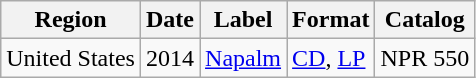<table class="wikitable">
<tr>
<th>Region</th>
<th>Date</th>
<th>Label</th>
<th>Format</th>
<th>Catalog</th>
</tr>
<tr>
<td>United States</td>
<td>2014</td>
<td><a href='#'>Napalm</a></td>
<td><a href='#'>CD</a>, <a href='#'>LP</a></td>
<td>NPR 550</td>
</tr>
</table>
